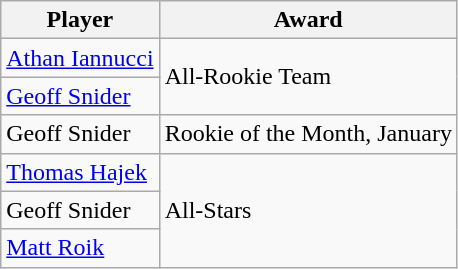<table class="wikitable">
<tr>
<th>Player</th>
<th>Award</th>
</tr>
<tr>
<td><a href='#'>Athan Iannucci</a></td>
<td rowspan=2>All-Rookie Team</td>
</tr>
<tr>
<td><a href='#'>Geoff Snider</a></td>
</tr>
<tr>
<td>Geoff Snider</td>
<td>Rookie of the Month, January</td>
</tr>
<tr>
<td><a href='#'>Thomas Hajek</a></td>
<td rowspan=3>All-Stars</td>
</tr>
<tr>
<td>Geoff Snider</td>
</tr>
<tr>
<td><a href='#'>Matt Roik</a></td>
</tr>
</table>
